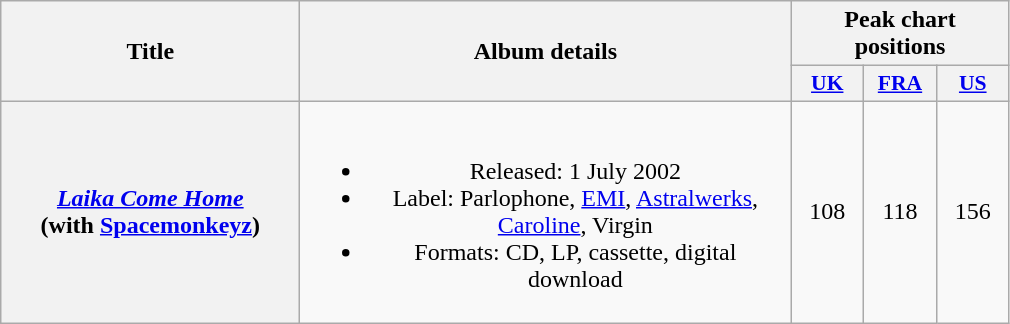<table class="wikitable plainrowheaders" style="text-align:center;" border="1">
<tr>
<th scope="col" rowspan="2" style="width:12em;">Title</th>
<th scope="col" rowspan="2" style="width:20em;">Album details</th>
<th scope="col" colspan="10">Peak chart positions</th>
</tr>
<tr>
<th scope="col" style="width:2.9em;font-size:90%;"><a href='#'>UK</a><br></th>
<th scope="col" style="width:2.9em;font-size:90%;"><a href='#'>FRA</a><br></th>
<th scope="col" style="width:2.9em;font-size:90%;"><a href='#'>US</a><br></th>
</tr>
<tr>
<th scope="row"><em><a href='#'>Laika Come Home</a></em><br><span>(with <a href='#'>Spacemonkeyz</a>)</span></th>
<td><br><ul><li>Released: 1 July 2002 </li><li>Label: Parlophone, <a href='#'>EMI</a>, <a href='#'>Astralwerks</a>, <a href='#'>Caroline</a>, Virgin</li><li>Formats: CD, LP, cassette, digital download</li></ul></td>
<td>108</td>
<td>118</td>
<td>156</td>
</tr>
</table>
